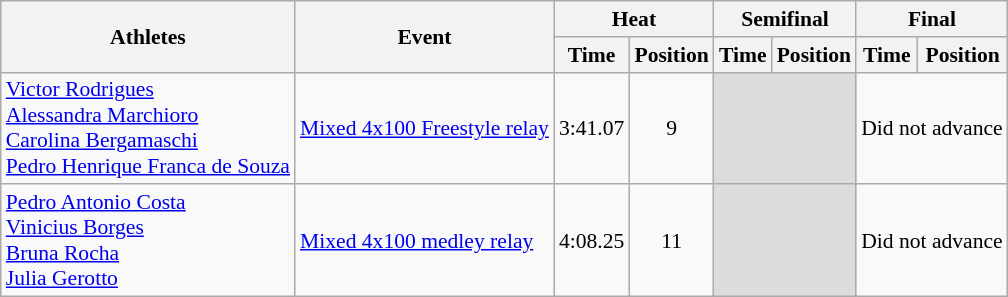<table class="wikitable" border="1" style="font-size:90%">
<tr>
<th rowspan=2>Athletes</th>
<th rowspan=2>Event</th>
<th colspan=2>Heat</th>
<th colspan=2>Semifinal</th>
<th colspan=2>Final</th>
</tr>
<tr>
<th>Time</th>
<th>Position</th>
<th>Time</th>
<th>Position</th>
<th>Time</th>
<th>Position</th>
</tr>
<tr>
<td><a href='#'>Victor Rodrigues</a><br><a href='#'>Alessandra Marchioro</a><br><a href='#'>Carolina Bergamaschi</a><br><a href='#'>Pedro Henrique Franca de Souza</a></td>
<td><a href='#'>Mixed 4x100 Freestyle relay</a></td>
<td align=center>3:41.07</td>
<td align=center>9</td>
<td colspan=2 bgcolor=#DCDCDC></td>
<td colspan="2" align=center>Did not advance</td>
</tr>
<tr>
<td><a href='#'>Pedro Antonio Costa</a><br><a href='#'>Vinicius Borges</a><br><a href='#'>Bruna Rocha</a><br><a href='#'>Julia Gerotto</a></td>
<td><a href='#'>Mixed 4x100 medley relay</a></td>
<td align=center>4:08.25</td>
<td align=center>11</td>
<td colspan=2 bgcolor=#DCDCDC></td>
<td colspan="2" align=center>Did not advance</td>
</tr>
</table>
